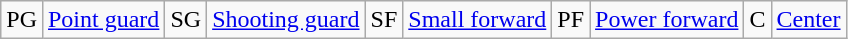<table class="wikitable">
<tr>
<td>PG</td>
<td><a href='#'>Point guard</a></td>
<td>SG</td>
<td><a href='#'>Shooting guard</a></td>
<td>SF</td>
<td><a href='#'>Small forward</a></td>
<td>PF</td>
<td><a href='#'>Power forward</a></td>
<td>C</td>
<td><a href='#'>Center</a></td>
</tr>
</table>
